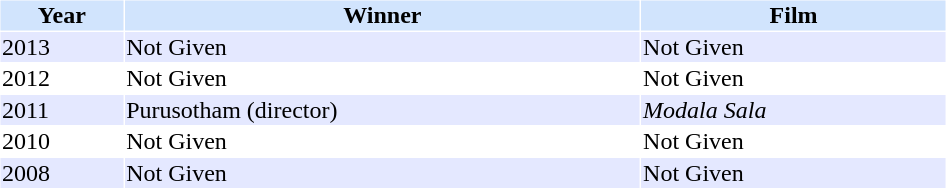<table cellspacing="1" cellpadding="1" border="0" width="50%">
<tr bgcolor="#d1e4fd">
<th>Year</th>
<th>Winner</th>
<th>Film</th>
</tr>
<tr bgcolor="#e4e8ff">
<td>2013</td>
<td>Not Given</td>
<td>Not Given</td>
</tr>
<tr>
<td>2012</td>
<td>Not Given</td>
<td>Not Given</td>
</tr>
<tr bgcolor="#e4e8ff">
<td>2011</td>
<td>Purusotham (director)</td>
<td><em>Modala Sala</em></td>
</tr>
<tr>
<td>2010</td>
<td>Not Given</td>
<td>Not Given</td>
</tr>
<tr bgcolor="#e4e8ff">
<td>2008</td>
<td>Not Given</td>
<td>Not Given</td>
</tr>
</table>
